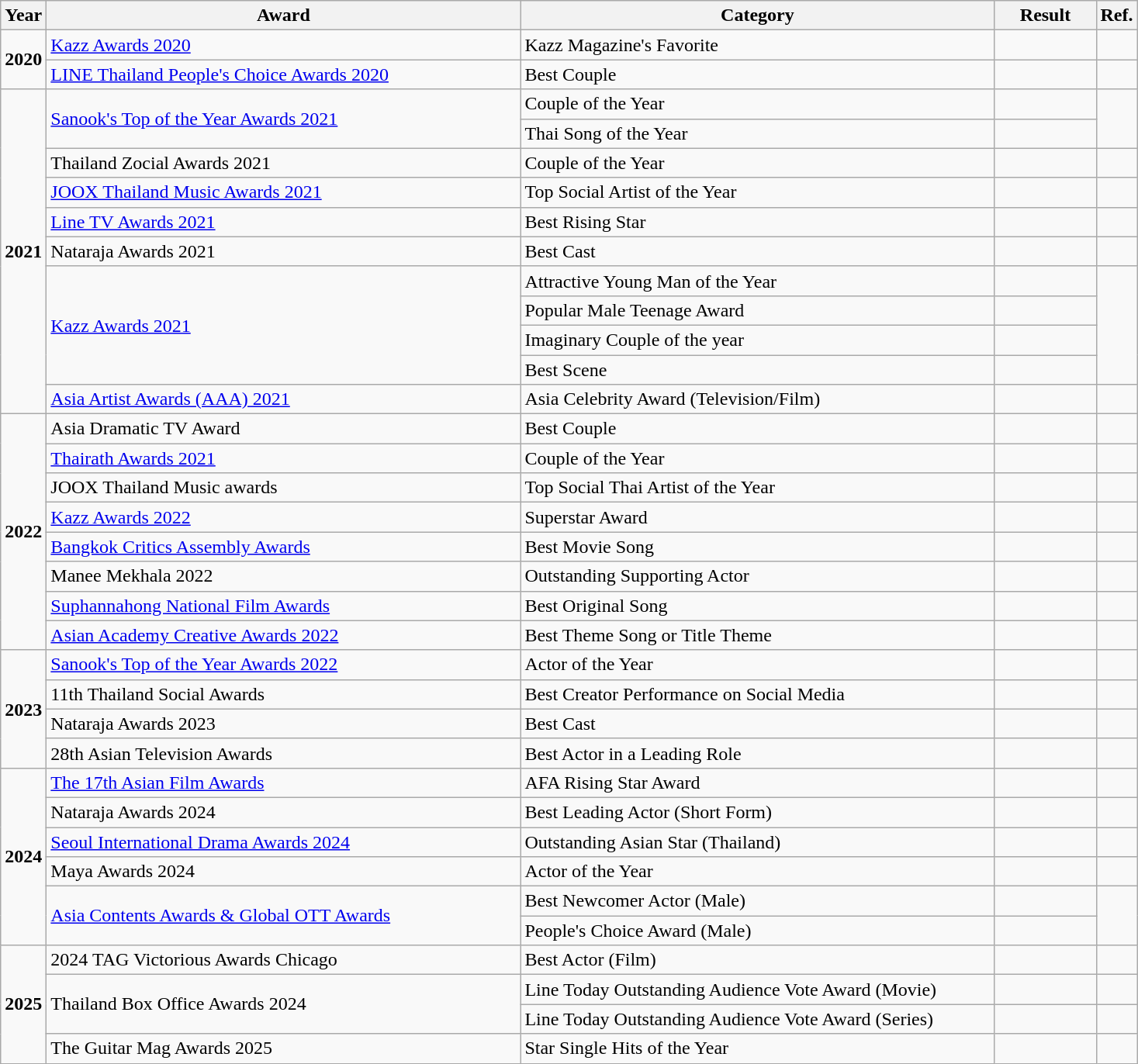<table class="wikitable">
<tr>
<th scope="col" style="width:1em;">Year</th>
<th scope="col" style="width:25em;">Award</th>
<th scope="col" style="width:25em;">Category</th>
<th scope="col" style="width:5em;">Result</th>
<th scope="col" style="width:1em;" class="unsortable">Ref.</th>
</tr>
<tr>
<td rowspan="2"><strong>2020</strong></td>
<td><a href='#'>Kazz Awards 2020</a></td>
<td>Kazz Magazine's Favorite</td>
<td></td>
<td style="text-align: center;"></td>
</tr>
<tr>
<td><a href='#'>LINE Thailand People's Choice Awards 2020</a></td>
<td>Best Couple</td>
<td></td>
<td style="text-align: center;"></td>
</tr>
<tr>
<td rowspan="11"><strong>2021</strong></td>
<td rowspan="2"><a href='#'>Sanook's Top of the Year Awards 2021</a></td>
<td>Couple of the Year</td>
<td></td>
<td rowspan="2" style="text-align: center;"></td>
</tr>
<tr>
<td>Thai Song of the Year</td>
<td></td>
</tr>
<tr>
<td>Thailand Zocial Awards 2021</td>
<td>Couple of the Year</td>
<td></td>
<td style="text-align: center;"></td>
</tr>
<tr>
<td><a href='#'>JOOX Thailand Music Awards 2021</a></td>
<td>Top Social Artist of the Year</td>
<td></td>
<td style="text-align: center;"></td>
</tr>
<tr>
<td><a href='#'>Line TV Awards 2021</a></td>
<td>Best Rising Star</td>
<td></td>
<td style="text-align: center;"></td>
</tr>
<tr>
<td>Nataraja Awards 2021</td>
<td>Best Cast</td>
<td></td>
<td style="text-align: center;"></td>
</tr>
<tr>
<td rowspan="4"><a href='#'>Kazz Awards 2021</a></td>
<td>Attractive Young Man of the Year</td>
<td></td>
<td rowspan="4" style="text-align: center;"></td>
</tr>
<tr>
<td>Popular Male Teenage Award</td>
<td></td>
</tr>
<tr>
<td>Imaginary Couple of the year</td>
<td></td>
</tr>
<tr>
<td>Best Scene</td>
<td></td>
</tr>
<tr>
<td><a href='#'>Asia Artist Awards (AAA) 2021</a></td>
<td>Asia Celebrity Award (Television/Film)</td>
<td></td>
<td style="text-align: center;"></td>
</tr>
<tr>
<td rowspan="8"><strong>2022</strong></td>
<td>Asia Dramatic TV Award</td>
<td>Best Couple</td>
<td></td>
<td style="text-align: center;"></td>
</tr>
<tr>
<td><a href='#'>Thairath Awards 2021</a></td>
<td>Couple of the Year</td>
<td></td>
<td style="text-align: center;"></td>
</tr>
<tr>
<td>JOOX Thailand Music awards</td>
<td>Top Social Thai Artist of the Year</td>
<td></td>
<td style="text-align: center;"></td>
</tr>
<tr>
<td><a href='#'>Kazz Awards 2022</a></td>
<td>Superstar Award</td>
<td></td>
<td></td>
</tr>
<tr>
<td><a href='#'>Bangkok Critics Assembly Awards</a></td>
<td>Best Movie Song</td>
<td></td>
<td style="text-align: center;"></td>
</tr>
<tr>
<td>Manee Mekhala 2022</td>
<td>Outstanding Supporting Actor</td>
<td></td>
<td style="text-align: center;"></td>
</tr>
<tr>
<td><a href='#'>Suphannahong National Film Awards</a></td>
<td>Best Original Song</td>
<td></td>
<td style="text-align: center;"></td>
</tr>
<tr>
<td><a href='#'>Asian Academy Creative Awards 2022</a></td>
<td>Best Theme Song or Title Theme</td>
<td></td>
<td style="text-align: center;"></td>
</tr>
<tr>
<td rowspan="4"><strong>2023</strong></td>
<td><a href='#'>Sanook's Top of the Year Awards 2022</a></td>
<td>Actor of the Year</td>
<td></td>
<td style="text-align: center;"></td>
</tr>
<tr>
<td>11th Thailand Social Awards</td>
<td>Best Creator Performance on Social Media</td>
<td></td>
<td style="text-align: center;"></td>
</tr>
<tr>
<td>Nataraja Awards 2023</td>
<td>Best Cast</td>
<td></td>
<td style="text-align: center;"></td>
</tr>
<tr>
<td>28th Asian Television Awards</td>
<td>Best Actor in a Leading Role</td>
<td></td>
<td style="text-align: center;"></td>
</tr>
<tr>
<td rowspan="6"><strong>2024</strong></td>
<td><a href='#'>The 17th Asian Film Awards</a></td>
<td>AFA Rising Star Award</td>
<td></td>
<td style="text-align: center;"></td>
</tr>
<tr>
<td>Nataraja Awards 2024</td>
<td>Best Leading Actor (Short Form)</td>
<td></td>
<td style="text-align: center;"></td>
</tr>
<tr>
<td><a href='#'>Seoul International Drama Awards 2024</a></td>
<td>Outstanding Asian Star (Thailand)</td>
<td></td>
<td style="text-align: center;"></td>
</tr>
<tr>
<td>Maya Awards 2024</td>
<td>Actor of the Year</td>
<td></td>
<td style="text-align: center;"></td>
</tr>
<tr>
<td rowspan="2"><a href='#'>Asia Contents Awards & Global OTT Awards</a></td>
<td>Best Newcomer Actor (Male)</td>
<td></td>
<td rowspan="2" style="text-align: center;"></td>
</tr>
<tr>
<td>People's Choice Award (Male)</td>
<td></td>
</tr>
<tr>
<td rowspan="4"><strong>2025</strong></td>
<td>2024 TAG Victorious Awards Chicago</td>
<td>Best Actor (Film)</td>
<td></td>
<td style="text-align: center;"></td>
</tr>
<tr>
<td rowspan="2">Thailand Box Office Awards 2024</td>
<td>Line Today Outstanding Audience Vote Award (Movie)</td>
<td></td>
<td style="text-align: center;"></td>
</tr>
<tr>
<td>Line Today Outstanding Audience Vote Award (Series)</td>
<td></td>
<td style="text-align: center;"></td>
</tr>
<tr>
<td>The Guitar Mag Awards 2025</td>
<td>Star Single Hits of the Year</td>
<td></td>
<td style="text-align: center;"></td>
</tr>
</table>
